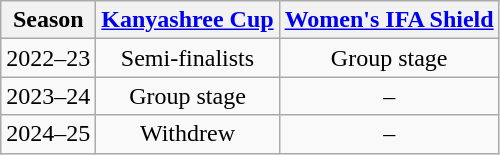<table class="wikitable" style="text-align:center">
<tr>
<th>Season</th>
<th><a href='#'>Kanyashree Cup</a></th>
<th><a href='#'>Women's IFA Shield</a></th>
</tr>
<tr>
<td>2022–23</td>
<td>Semi-finalists</td>
<td>Group stage</td>
</tr>
<tr>
<td>2023–24</td>
<td>Group stage</td>
<td>–</td>
</tr>
<tr>
<td>2024–25</td>
<td>Withdrew</td>
<td>–</td>
</tr>
</table>
